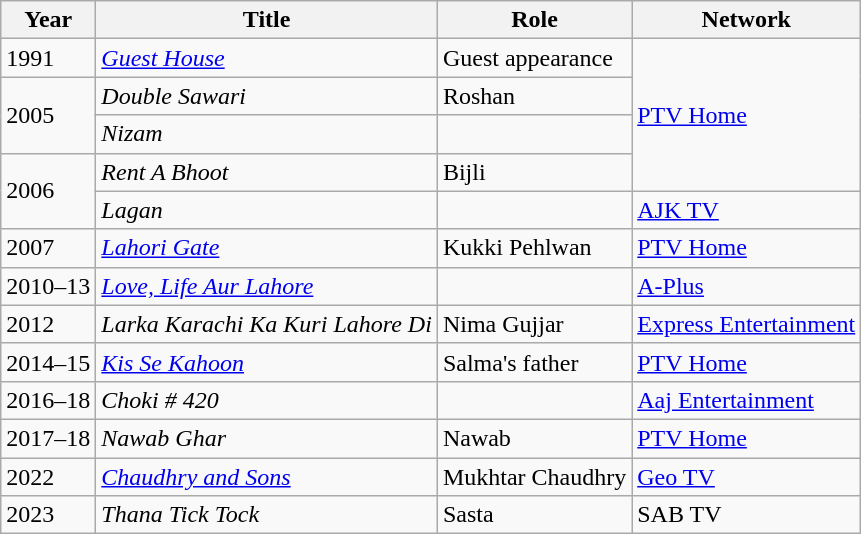<table class="wikitable sortable">
<tr>
<th>Year</th>
<th>Title</th>
<th>Role</th>
<th>Network</th>
</tr>
<tr>
<td>1991</td>
<td><em><a href='#'>Guest House</a></em></td>
<td>Guest appearance</td>
<td rowspan="4"><a href='#'>PTV Home</a></td>
</tr>
<tr>
<td rowspan="2">2005</td>
<td><em>Double Sawari</em></td>
<td>Roshan</td>
</tr>
<tr>
<td><em>Nizam</em></td>
<td></td>
</tr>
<tr>
<td rowspan="2">2006</td>
<td><em>Rent A Bhoot</em></td>
<td>Bijli</td>
</tr>
<tr>
<td><em>Lagan</em></td>
<td></td>
<td><a href='#'>AJK TV</a></td>
</tr>
<tr>
<td>2007</td>
<td><em><a href='#'>Lahori Gate</a></em></td>
<td>Kukki Pehlwan</td>
<td><a href='#'>PTV Home</a></td>
</tr>
<tr>
<td>2010–13</td>
<td><em><a href='#'>Love, Life Aur Lahore</a></em></td>
<td></td>
<td><a href='#'>A-Plus</a></td>
</tr>
<tr>
<td>2012</td>
<td><em>Larka Karachi Ka Kuri Lahore Di</em></td>
<td>Nima Gujjar</td>
<td><a href='#'>Express Entertainment</a></td>
</tr>
<tr>
<td>2014–15</td>
<td><em><a href='#'>Kis Se Kahoon</a></em></td>
<td>Salma's father</td>
<td><a href='#'>PTV Home</a></td>
</tr>
<tr>
<td>2016–18</td>
<td><em>Choki # 420</em></td>
<td></td>
<td><a href='#'>Aaj Entertainment</a></td>
</tr>
<tr>
<td>2017–18</td>
<td><em>Nawab Ghar</em></td>
<td>Nawab</td>
<td><a href='#'>PTV Home</a></td>
</tr>
<tr>
<td>2022</td>
<td><em><a href='#'>Chaudhry and Sons</a></em></td>
<td>Mukhtar Chaudhry</td>
<td><a href='#'>Geo TV</a></td>
</tr>
<tr>
<td>2023</td>
<td><em>Thana Tick Tock</em></td>
<td>Sasta</td>
<td>SAB TV</td>
</tr>
</table>
